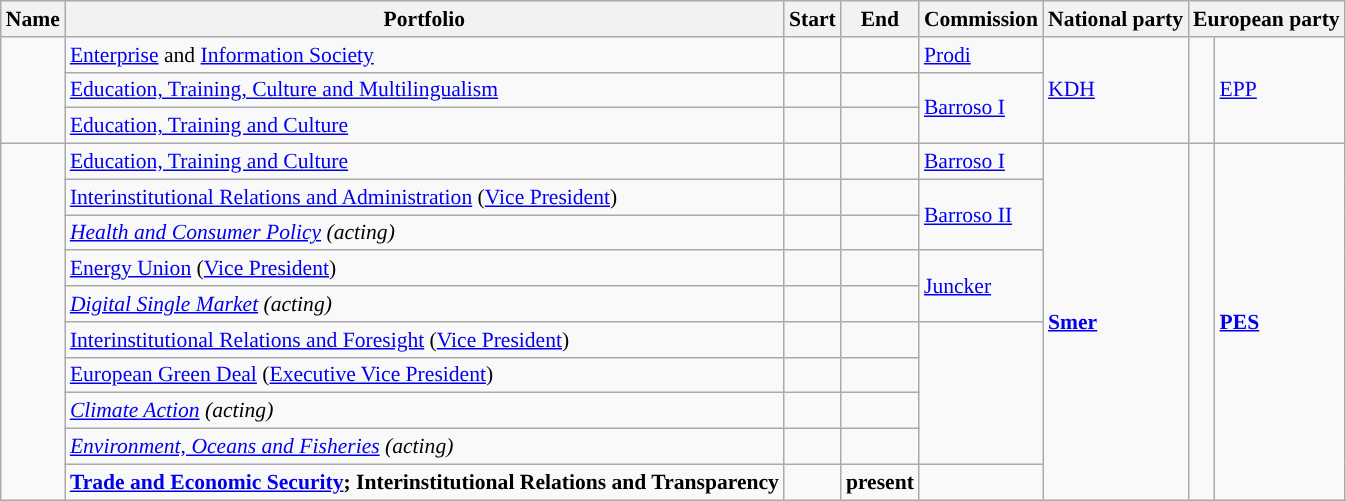<table class="wikitable sortable" style="font-size: 90%;">
<tr>
<th>Name</th>
<th>Portfolio</th>
<th>Start</th>
<th>End</th>
<th>Commission</th>
<th>National party</th>
<th colspan=2>European party</th>
</tr>
<tr>
<td rowspan=3></td>
<td><a href='#'>Enterprise</a> and <a href='#'>Information Society</a></td>
<td></td>
<td></td>
<td><a href='#'>Prodi</a></td>
<td rowspan=3><a href='#'>KDH</a></td>
<td rowspan=3 style="background:"></td>
<td rowspan=3><a href='#'>EPP</a></td>
</tr>
<tr>
<td><a href='#'>Education, Training, Culture and Multilingualism</a></td>
<td></td>
<td></td>
<td rowspan=2><a href='#'>Barroso I</a></td>
</tr>
<tr>
<td><a href='#'>Education, Training and Culture</a></td>
<td></td>
<td></td>
</tr>
<tr>
<td rowspan=10><strong></strong></td>
<td><a href='#'>Education, Training and Culture</a></td>
<td></td>
<td></td>
<td><a href='#'>Barroso I</a></td>
<td rowspan=10><strong><a href='#'>Smer</a></strong></td>
<td rowspan=10 style="background:"></td>
<td rowspan=10><strong><a href='#'>PES</a></strong></td>
</tr>
<tr>
<td><a href='#'>Interinstitutional Relations and Administration</a> (<a href='#'>Vice President</a>)</td>
<td></td>
<td></td>
<td rowspan=2><a href='#'>Barroso II</a></td>
</tr>
<tr>
<td><em><a href='#'>Health and Consumer Policy</a> (acting)</em></td>
<td><em></em></td>
<td><em></em></td>
</tr>
<tr>
<td><a href='#'>Energy Union</a> (<a href='#'>Vice President</a>)</td>
<td></td>
<td></td>
<td rowspan=2><a href='#'>Juncker</a></td>
</tr>
<tr>
<td><em><a href='#'>Digital Single Market</a> (acting)</em></td>
<td><em></em></td>
<td><em></em></td>
</tr>
<tr>
<td><a href='#'>Interinstitutional Relations and Foresight</a> (<a href='#'>Vice President</a>)</td>
<td></td>
<td></td>
<td rowspan=4></td>
</tr>
<tr>
<td><a href='#'>European Green Deal</a> (<a href='#'>Executive Vice President</a>)</td>
<td></td>
<td></td>
</tr>
<tr>
<td><em><a href='#'>Climate Action</a> (acting)</em></td>
<td><em></em></td>
<td><em></em></td>
</tr>
<tr>
<td><em><a href='#'>Environment, Oceans and Fisheries</a> (acting)</em></td>
<td><em></em></td>
<td><em></em></td>
</tr>
<tr>
<td><strong><a href='#'>Trade and Economic Security</a>; Interinstitutional Relations and Transparency</strong></td>
<td><strong></strong></td>
<td><strong>present</strong></td>
<td><strong></strong></td>
</tr>
</table>
